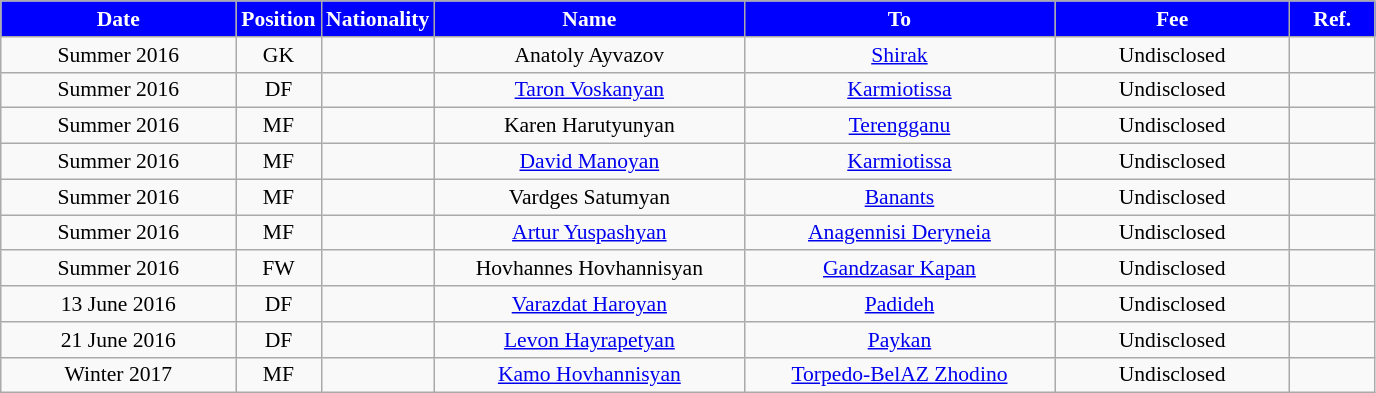<table class="wikitable"  style="text-align:center; font-size:90%; ">
<tr>
<th style="background:#0000FF; color:white; width:150px;">Date</th>
<th style="background:#0000FF; color:white; width:50px;">Position</th>
<th style="background:#0000FF; color:white; width:50px;">Nationality</th>
<th style="background:#0000FF; color:white; width:200px;">Name</th>
<th style="background:#0000FF; color:white; width:200px;">To</th>
<th style="background:#0000FF; color:white; width:150px;">Fee</th>
<th style="background:#0000FF; color:white; width:50px;">Ref.</th>
</tr>
<tr>
<td>Summer 2016</td>
<td>GK</td>
<td></td>
<td>Anatoly Ayvazov</td>
<td><a href='#'>Shirak</a></td>
<td>Undisclosed</td>
<td></td>
</tr>
<tr>
<td>Summer 2016</td>
<td>DF</td>
<td></td>
<td><a href='#'>Taron Voskanyan</a></td>
<td><a href='#'>Karmiotissa</a></td>
<td>Undisclosed</td>
<td></td>
</tr>
<tr>
<td>Summer 2016</td>
<td>MF</td>
<td></td>
<td>Karen Harutyunyan</td>
<td><a href='#'>Terengganu</a></td>
<td>Undisclosed</td>
<td></td>
</tr>
<tr>
<td>Summer 2016</td>
<td>MF</td>
<td></td>
<td><a href='#'>David Manoyan</a></td>
<td><a href='#'>Karmiotissa</a></td>
<td>Undisclosed</td>
<td></td>
</tr>
<tr>
<td>Summer 2016</td>
<td>MF</td>
<td></td>
<td>Vardges Satumyan</td>
<td><a href='#'>Banants</a></td>
<td>Undisclosed</td>
<td></td>
</tr>
<tr>
<td>Summer 2016</td>
<td>MF</td>
<td></td>
<td><a href='#'>Artur Yuspashyan</a></td>
<td><a href='#'>Anagennisi Deryneia</a></td>
<td>Undisclosed</td>
<td></td>
</tr>
<tr>
<td>Summer 2016</td>
<td>FW</td>
<td></td>
<td>Hovhannes Hovhannisyan</td>
<td><a href='#'>Gandzasar Kapan</a></td>
<td>Undisclosed</td>
<td></td>
</tr>
<tr>
<td>13 June 2016</td>
<td>DF</td>
<td></td>
<td><a href='#'>Varazdat Haroyan</a></td>
<td><a href='#'>Padideh</a></td>
<td>Undisclosed</td>
<td></td>
</tr>
<tr>
<td>21 June 2016</td>
<td>DF</td>
<td></td>
<td><a href='#'>Levon Hayrapetyan</a></td>
<td><a href='#'>Paykan</a></td>
<td>Undisclosed</td>
<td></td>
</tr>
<tr>
<td>Winter 2017</td>
<td>MF</td>
<td></td>
<td><a href='#'>Kamo Hovhannisyan</a></td>
<td><a href='#'>Torpedo-BelAZ Zhodino</a></td>
<td>Undisclosed</td>
<td></td>
</tr>
</table>
